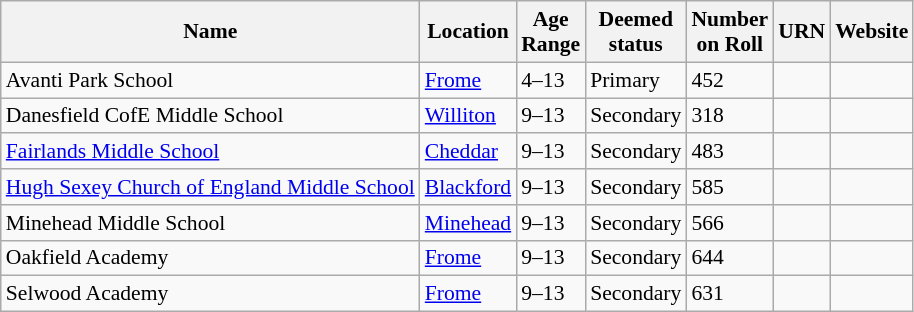<table class="wikitable sortable" style="font-size:90%;">
<tr>
<th>Name</th>
<th>Location</th>
<th>Age<br>Range</th>
<th>Deemed<br>status</th>
<th>Number<br>on Roll</th>
<th class="unsortable">URN</th>
<th class="unsortable">Website</th>
</tr>
<tr>
<td>Avanti Park School</td>
<td><a href='#'>Frome</a></td>
<td>4–13</td>
<td>Primary</td>
<td>452</td>
<td></td>
<td></td>
</tr>
<tr>
<td>Danesfield CofE Middle School</td>
<td><a href='#'>Williton</a></td>
<td>9–13</td>
<td>Secondary</td>
<td>318</td>
<td></td>
<td></td>
</tr>
<tr>
<td><a href='#'>Fairlands Middle School</a></td>
<td><a href='#'>Cheddar</a></td>
<td>9–13</td>
<td>Secondary</td>
<td>483</td>
<td></td>
<td></td>
</tr>
<tr>
<td><a href='#'>Hugh Sexey Church of England Middle School</a></td>
<td><a href='#'>Blackford</a></td>
<td>9–13</td>
<td>Secondary</td>
<td>585</td>
<td></td>
<td></td>
</tr>
<tr>
<td>Minehead Middle School</td>
<td><a href='#'>Minehead</a></td>
<td>9–13</td>
<td>Secondary</td>
<td>566</td>
<td></td>
<td></td>
</tr>
<tr>
<td>Oakfield Academy</td>
<td><a href='#'>Frome</a></td>
<td>9–13</td>
<td>Secondary</td>
<td>644</td>
<td></td>
<td></td>
</tr>
<tr>
<td>Selwood Academy</td>
<td><a href='#'>Frome</a></td>
<td>9–13</td>
<td>Secondary</td>
<td>631</td>
<td></td>
<td></td>
</tr>
</table>
